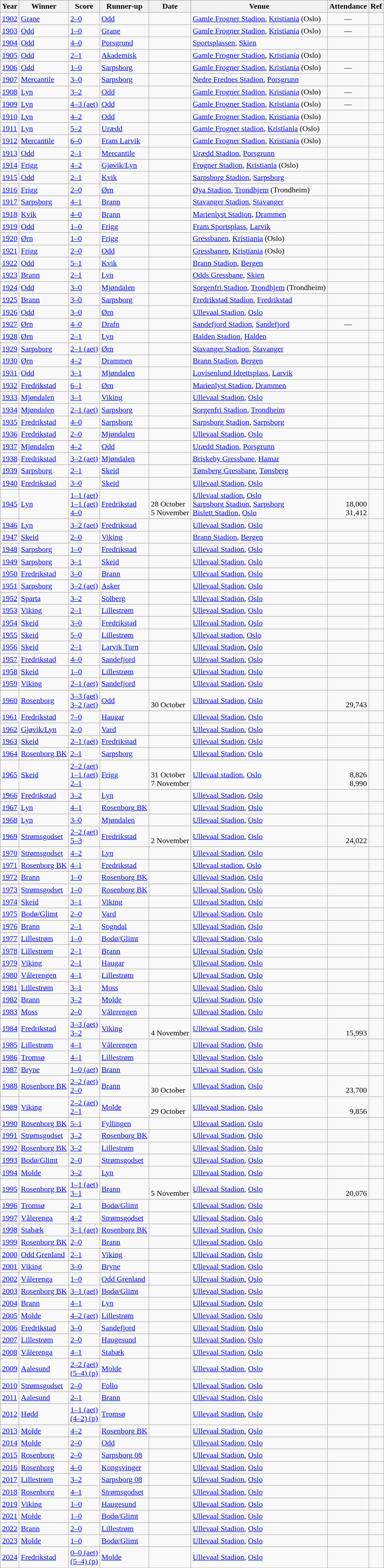<table class="wikitable sortable">
<tr>
<th>Year</th>
<th>Winner</th>
<th>Score</th>
<th>Runner-up</th>
<th>Date</th>
<th>Venue</th>
<th>Attendance</th>
<th class=unsortable>Ref</th>
</tr>
<tr>
<td><a href='#'>1902</a></td>
<td><a href='#'>Grane</a></td>
<td><a href='#'>2–0</a></td>
<td><a href='#'>Odd</a></td>
<td></td>
<td><a href='#'>Gamle Frogner Stadion</a>, <a href='#'>Kristiania</a> (Oslo)</td>
<td align=center>—</td>
<td align=center></td>
</tr>
<tr>
<td><a href='#'>1903</a></td>
<td><a href='#'>Odd</a></td>
<td><a href='#'>1–0</a></td>
<td><a href='#'>Grane</a></td>
<td></td>
<td><a href='#'>Gamle Frogner Stadion</a>, <a href='#'>Kristiania</a> (Oslo)</td>
<td align=center>—</td>
<td align=center></td>
</tr>
<tr>
<td><a href='#'>1904</a></td>
<td><a href='#'>Odd</a></td>
<td><a href='#'>4–0</a></td>
<td><a href='#'>Porsgrund</a></td>
<td></td>
<td><a href='#'>Sportsplassen</a>, <a href='#'>Skien</a></td>
<td align=right></td>
<td align=center></td>
</tr>
<tr>
<td><a href='#'>1905</a></td>
<td><a href='#'>Odd</a></td>
<td><a href='#'>2–1</a></td>
<td><a href='#'>Akademisk</a></td>
<td></td>
<td><a href='#'>Gamle Frogner Stadion</a>, <a href='#'>Kristiania</a> (Oslo)</td>
<td align=right></td>
<td align=center></td>
</tr>
<tr>
<td><a href='#'>1906</a></td>
<td><a href='#'>Odd</a></td>
<td><a href='#'>1–0</a></td>
<td><a href='#'>Sarpsborg</a></td>
<td></td>
<td><a href='#'>Gamle Frogner Stadion</a>, <a href='#'>Kristiania</a> (Oslo)</td>
<td align=center>—</td>
<td align=center></td>
</tr>
<tr>
<td><a href='#'>1907</a></td>
<td><a href='#'>Mercantile</a></td>
<td><a href='#'>3–0</a></td>
<td><a href='#'>Sarpsborg</a></td>
<td></td>
<td><a href='#'>Nedre Frednes Stadion</a>, <a href='#'>Porsgrunn</a></td>
<td align=right></td>
<td align=center></td>
</tr>
<tr>
<td><a href='#'>1908</a></td>
<td><a href='#'>Lyn</a></td>
<td><a href='#'>3–2</a></td>
<td><a href='#'>Odd</a></td>
<td></td>
<td><a href='#'>Gamle Frogner Stadion</a>, <a href='#'>Kristiania</a> (Oslo)</td>
<td align=center>—</td>
<td align=center></td>
</tr>
<tr>
<td><a href='#'>1909</a></td>
<td><a href='#'>Lyn</a></td>
<td><a href='#'>4–3 (aet)</a></td>
<td><a href='#'>Odd</a></td>
<td></td>
<td><a href='#'>Gamle Frogner Stadion</a>, <a href='#'>Kristiania</a> (Oslo)</td>
<td align=center>—</td>
<td align=center></td>
</tr>
<tr>
<td><a href='#'>1910</a></td>
<td><a href='#'>Lyn</a></td>
<td><a href='#'>4–2</a></td>
<td><a href='#'>Odd</a></td>
<td></td>
<td><a href='#'>Gamle Frogner Stadion</a>, <a href='#'>Kristiania</a> (Oslo)</td>
<td align=right></td>
<td align=center></td>
</tr>
<tr>
<td><a href='#'>1911</a></td>
<td><a href='#'>Lyn</a></td>
<td><a href='#'>5–2</a></td>
<td><a href='#'>Urædd</a></td>
<td></td>
<td><a href='#'>Gamle Frogner stadion</a>, <a href='#'>Kristiania</a> (Oslo)</td>
<td align=right></td>
<td align=center></td>
</tr>
<tr>
<td><a href='#'>1912</a></td>
<td><a href='#'>Mercantile</a></td>
<td><a href='#'>6–0</a></td>
<td><a href='#'>Fram Larvik</a></td>
<td></td>
<td><a href='#'>Gamle Frogner Stadion</a>, <a href='#'>Kristiania</a> (Oslo)</td>
<td align=right></td>
<td align=center></td>
</tr>
<tr>
<td><a href='#'>1913</a></td>
<td><a href='#'>Odd</a></td>
<td><a href='#'>2–1</a></td>
<td><a href='#'>Mercantile</a></td>
<td></td>
<td><a href='#'>Urædd Stadion</a>, <a href='#'>Porsgrunn</a></td>
<td align=right></td>
<td align=center></td>
</tr>
<tr>
<td><a href='#'>1914</a></td>
<td><a href='#'>Frigg</a></td>
<td><a href='#'>4–2</a></td>
<td><a href='#'>Gjøvik/Lyn</a></td>
<td></td>
<td><a href='#'>Frogner Stadion</a>, <a href='#'>Kristiania</a> (Oslo)</td>
<td align=right></td>
<td align=center></td>
</tr>
<tr>
<td><a href='#'>1915</a></td>
<td><a href='#'>Odd</a></td>
<td><a href='#'>2–1</a></td>
<td><a href='#'>Kvik</a></td>
<td></td>
<td><a href='#'>Sarpsborg Stadion</a>, <a href='#'>Sarpsborg</a></td>
<td align=right></td>
<td align=center></td>
</tr>
<tr>
<td><a href='#'>1916</a></td>
<td><a href='#'>Frigg</a></td>
<td><a href='#'>2–0</a></td>
<td><a href='#'>Ørn</a></td>
<td></td>
<td><a href='#'>Øya Stadion</a>, <a href='#'>Trondhjem</a> (Trondheim)</td>
<td align=right></td>
<td align=center></td>
</tr>
<tr>
<td><a href='#'>1917</a></td>
<td><a href='#'>Sarpsborg</a></td>
<td><a href='#'>4–1</a></td>
<td><a href='#'>Brann</a></td>
<td></td>
<td><a href='#'>Stavanger Stadion</a>, <a href='#'>Stavanger</a></td>
<td align=right></td>
<td align=center></td>
</tr>
<tr>
<td><a href='#'>1918</a></td>
<td><a href='#'>Kvik</a></td>
<td><a href='#'>4–0</a></td>
<td><a href='#'>Brann</a></td>
<td></td>
<td><a href='#'>Marienlyst Stadion</a>, <a href='#'>Drammen</a></td>
<td align=right></td>
<td align=center></td>
</tr>
<tr>
<td><a href='#'>1919</a></td>
<td><a href='#'>Odd</a></td>
<td><a href='#'>1–0</a></td>
<td><a href='#'>Frigg</a></td>
<td></td>
<td><a href='#'>Fram Sportsplass</a>, <a href='#'>Larvik</a></td>
<td align=right></td>
<td align=center></td>
</tr>
<tr>
<td><a href='#'>1920</a></td>
<td><a href='#'>Ørn</a></td>
<td><a href='#'>1–0</a></td>
<td><a href='#'>Frigg</a></td>
<td></td>
<td><a href='#'>Gressbanen</a>, <a href='#'>Kristiania</a> (Oslo)</td>
<td align=right></td>
<td align=center></td>
</tr>
<tr>
<td><a href='#'>1921</a></td>
<td><a href='#'>Frigg</a></td>
<td><a href='#'>2–0</a></td>
<td><a href='#'>Odd</a></td>
<td></td>
<td><a href='#'>Gressbanen</a>, <a href='#'>Kristiania</a> (Oslo)</td>
<td align=right></td>
<td align=center></td>
</tr>
<tr>
<td><a href='#'>1922</a></td>
<td><a href='#'>Odd</a></td>
<td><a href='#'>5–1</a></td>
<td><a href='#'>Kvik</a></td>
<td></td>
<td><a href='#'>Brann Stadion</a>, <a href='#'>Bergen</a></td>
<td align=right></td>
<td align=center></td>
</tr>
<tr>
<td><a href='#'>1923</a></td>
<td><a href='#'>Brann</a></td>
<td><a href='#'>2–1</a></td>
<td><a href='#'>Lyn</a></td>
<td></td>
<td><a href='#'>Odds Gressbane</a>, <a href='#'>Skien</a></td>
<td align=right></td>
<td align=center></td>
</tr>
<tr>
<td><a href='#'>1924</a></td>
<td><a href='#'>Odd</a></td>
<td><a href='#'>3–0</a></td>
<td><a href='#'>Mjøndalen</a></td>
<td></td>
<td><a href='#'>Sorgenfri Stadion</a>, <a href='#'>Trondhjem</a> (Trondheim)</td>
<td align=right></td>
<td align=center></td>
</tr>
<tr>
<td><a href='#'>1925</a></td>
<td><a href='#'>Brann</a></td>
<td><a href='#'>3–0</a></td>
<td><a href='#'>Sarpsborg</a></td>
<td></td>
<td><a href='#'>Fredrikstad Stadion</a>, <a href='#'>Fredrikstad</a></td>
<td align=right></td>
<td align=center></td>
</tr>
<tr>
<td><a href='#'>1926</a></td>
<td><a href='#'>Odd</a></td>
<td><a href='#'>3–0</a></td>
<td><a href='#'>Ørn</a></td>
<td></td>
<td><a href='#'>Ullevaal Stadion</a>, <a href='#'>Oslo</a></td>
<td align=right></td>
<td align=center></td>
</tr>
<tr>
<td><a href='#'>1927</a></td>
<td><a href='#'>Ørn</a></td>
<td><a href='#'>4–0</a></td>
<td><a href='#'>Drafn</a></td>
<td></td>
<td><a href='#'>Sandefjord Stadion</a>, <a href='#'>Sandefjord</a></td>
<td align=center>—</td>
<td align=center></td>
</tr>
<tr>
<td><a href='#'>1928</a></td>
<td><a href='#'>Ørn</a></td>
<td><a href='#'>2–1</a></td>
<td><a href='#'>Lyn</a></td>
<td></td>
<td><a href='#'>Halden Stadion</a>, <a href='#'>Halden</a></td>
<td align=right></td>
<td></td>
</tr>
<tr>
<td><a href='#'>1929</a></td>
<td><a href='#'>Sarpsborg</a></td>
<td><a href='#'>2–1 (aet)</a></td>
<td><a href='#'>Ørn</a></td>
<td></td>
<td><a href='#'>Stavanger Stadion</a>, <a href='#'>Stavanger</a></td>
<td align=right></td>
<td align=center></td>
</tr>
<tr>
<td><a href='#'>1930</a></td>
<td><a href='#'>Ørn</a></td>
<td><a href='#'>4–2</a></td>
<td><a href='#'>Drammen</a></td>
<td></td>
<td><a href='#'>Brann Stadion</a>, <a href='#'>Bergen</a></td>
<td align=right></td>
<td align=center></td>
</tr>
<tr>
<td><a href='#'>1931</a></td>
<td><a href='#'>Odd</a></td>
<td><a href='#'>3–1</a></td>
<td><a href='#'>Mjøndalen</a></td>
<td></td>
<td><a href='#'>Lovisenlund Idrettsplass</a>, <a href='#'>Larvik</a></td>
<td align=right></td>
<td align=center></td>
</tr>
<tr>
<td><a href='#'>1932</a></td>
<td><a href='#'>Fredrikstad</a></td>
<td><a href='#'>6–1</a></td>
<td><a href='#'>Ørn</a></td>
<td></td>
<td><a href='#'>Marienlyst Stadion</a>, <a href='#'>Drammen</a></td>
<td align=right></td>
<td align=center></td>
</tr>
<tr>
<td><a href='#'>1933</a></td>
<td><a href='#'>Mjøndalen</a></td>
<td><a href='#'>3–1</a></td>
<td><a href='#'>Viking</a></td>
<td></td>
<td><a href='#'>Ullevaal Stadion</a>, <a href='#'>Oslo</a></td>
<td align=right></td>
<td align=center></td>
</tr>
<tr>
<td><a href='#'>1934</a></td>
<td><a href='#'>Mjøndalen</a></td>
<td><a href='#'>2–1 (aet)</a></td>
<td><a href='#'>Sarpsborg</a></td>
<td></td>
<td><a href='#'>Sorgenfri Stadion</a>, <a href='#'>Trondheim</a></td>
<td align=right></td>
<td align=center></td>
</tr>
<tr>
<td><a href='#'>1935</a></td>
<td><a href='#'>Fredrikstad</a></td>
<td><a href='#'>4–0</a></td>
<td><a href='#'>Sarpsborg</a></td>
<td></td>
<td><a href='#'>Sarpsborg Stadion</a>, <a href='#'>Sarpsborg</a></td>
<td align=right></td>
<td align=center></td>
</tr>
<tr>
<td><a href='#'>1936</a></td>
<td><a href='#'>Fredrikstad</a></td>
<td><a href='#'>2–0</a></td>
<td><a href='#'>Mjøndalen</a></td>
<td></td>
<td><a href='#'>Ullevaal Stadion</a>, <a href='#'>Oslo</a></td>
<td align=right></td>
<td align=center></td>
</tr>
<tr>
<td><a href='#'>1937</a></td>
<td><a href='#'>Mjøndalen</a></td>
<td><a href='#'>4–2</a></td>
<td><a href='#'>Odd</a></td>
<td></td>
<td><a href='#'>Urædd Stadion</a>, <a href='#'>Porsgrunn</a></td>
<td align=right></td>
<td align=center></td>
</tr>
<tr>
<td><a href='#'>1938</a></td>
<td><a href='#'>Fredrikstad</a></td>
<td><a href='#'>3–2 (aet)</a></td>
<td><a href='#'>Mjøndalen</a></td>
<td></td>
<td><a href='#'>Briskeby Gressbane</a>, <a href='#'>Hamar</a></td>
<td align=right></td>
<td align=center></td>
</tr>
<tr>
<td><a href='#'>1939</a></td>
<td><a href='#'>Sarpsborg</a></td>
<td><a href='#'>2–1</a></td>
<td><a href='#'>Skeid</a></td>
<td></td>
<td><a href='#'>Tønsberg Gressbane</a>, <a href='#'>Tønsberg</a></td>
<td align=right></td>
<td align=center></td>
</tr>
<tr>
<td><a href='#'>1940</a></td>
<td><a href='#'>Fredrikstad</a></td>
<td><a href='#'>3–0</a></td>
<td><a href='#'>Skeid</a></td>
<td></td>
<td><a href='#'>Ullevaal Stadion</a>, <a href='#'>Oslo</a></td>
<td align=right></td>
<td align=center></td>
</tr>
<tr>
<td><a href='#'>1945</a></td>
<td><a href='#'>Lyn</a></td>
<td><a href='#'>1–1 (aet)<br>1–1 (aet)<br>4–0</a></td>
<td><a href='#'>Fredrikstad</a></td>
<td><br>28 October<br>5 November</td>
<td><a href='#'>Ullevaal stadion</a>, <a href='#'>Oslo</a><br><a href='#'>Sarpsborg Stadion</a>, <a href='#'>Sarpsborg</a><br><a href='#'>Bislett Stadion</a>, <a href='#'>Oslo</a></td>
<td align=right><br>18,000<br>31,412</td>
<td align=center></td>
</tr>
<tr>
<td><a href='#'>1946</a></td>
<td><a href='#'>Lyn</a></td>
<td><a href='#'>3–2 (aet)</a></td>
<td><a href='#'>Fredrikstad</a></td>
<td></td>
<td><a href='#'>Ullevaal Stadion</a>, <a href='#'>Oslo</a></td>
<td align=right></td>
<td align=center></td>
</tr>
<tr>
<td><a href='#'>1947</a></td>
<td><a href='#'>Skeid</a></td>
<td><a href='#'>2–0</a></td>
<td><a href='#'>Viking</a></td>
<td></td>
<td><a href='#'>Brann Stadion</a>, <a href='#'>Bergen</a></td>
<td align=right></td>
<td align=center></td>
</tr>
<tr>
<td><a href='#'>1948</a></td>
<td><a href='#'>Sarpsborg</a></td>
<td><a href='#'>1–0</a></td>
<td><a href='#'>Fredrikstad</a></td>
<td></td>
<td><a href='#'>Ullevaal Stadion</a>, <a href='#'>Oslo</a></td>
<td align=right></td>
<td align=center></td>
</tr>
<tr>
<td><a href='#'>1949</a></td>
<td><a href='#'>Sarpsborg</a></td>
<td><a href='#'>3–1</a></td>
<td><a href='#'>Skeid</a></td>
<td></td>
<td><a href='#'>Ullevaal Stadion</a>, <a href='#'>Oslo</a></td>
<td align=right></td>
<td align=center></td>
</tr>
<tr>
<td><a href='#'>1950</a></td>
<td><a href='#'>Fredrikstad</a></td>
<td><a href='#'>3–0</a></td>
<td><a href='#'>Brann</a></td>
<td></td>
<td><a href='#'>Ullevaal Stadion</a>, <a href='#'>Oslo</a></td>
<td align=right></td>
<td align=center></td>
</tr>
<tr>
<td><a href='#'>1951</a></td>
<td><a href='#'>Sarpsborg</a></td>
<td><a href='#'>3–2 (aet)</a></td>
<td><a href='#'>Asker</a></td>
<td></td>
<td><a href='#'>Ullevaal Stadion</a>, <a href='#'>Oslo</a></td>
<td align=right></td>
<td align=center></td>
</tr>
<tr>
<td><a href='#'>1952</a></td>
<td><a href='#'>Sparta</a></td>
<td><a href='#'>3–2</a></td>
<td><a href='#'>Solberg</a></td>
<td></td>
<td><a href='#'>Ullevaal Stadion</a>, <a href='#'>Oslo</a></td>
<td align=right></td>
<td align=center></td>
</tr>
<tr>
<td><a href='#'>1953</a></td>
<td><a href='#'>Viking</a></td>
<td><a href='#'>2–1</a></td>
<td><a href='#'>Lillestrøm</a></td>
<td></td>
<td><a href='#'>Ullevaal Stadion</a>, <a href='#'>Oslo</a></td>
<td align=right></td>
<td align=center></td>
</tr>
<tr>
<td><a href='#'>1954</a></td>
<td><a href='#'>Skeid</a></td>
<td><a href='#'>3–0</a></td>
<td><a href='#'>Fredrikstad</a></td>
<td></td>
<td><a href='#'>Ullevaal Stadion</a>, <a href='#'>Oslo</a></td>
<td align=right></td>
<td align=center></td>
</tr>
<tr>
<td><a href='#'>1955</a></td>
<td><a href='#'>Skeid</a></td>
<td><a href='#'>5–0</a></td>
<td><a href='#'>Lillestrøm</a></td>
<td></td>
<td><a href='#'>Ullevaal stadion</a>, <a href='#'>Oslo</a></td>
<td align=right></td>
<td align=center></td>
</tr>
<tr>
<td><a href='#'>1956</a></td>
<td><a href='#'>Skeid</a></td>
<td><a href='#'>2–1</a></td>
<td><a href='#'>Larvik Turn</a></td>
<td></td>
<td><a href='#'>Ullevaal Stadion</a>, <a href='#'>Oslo</a></td>
<td align=right></td>
<td align=center></td>
</tr>
<tr>
<td><a href='#'>1957</a></td>
<td><a href='#'>Fredrikstad</a></td>
<td><a href='#'>4–0</a></td>
<td><a href='#'>Sandefjord</a></td>
<td></td>
<td><a href='#'>Ullevaal Stadion</a>, <a href='#'>Oslo</a></td>
<td align=right></td>
<td align=center></td>
</tr>
<tr>
<td><a href='#'>1958</a></td>
<td><a href='#'>Skeid</a></td>
<td><a href='#'>1–0</a></td>
<td><a href='#'>Lillestrøm</a></td>
<td></td>
<td><a href='#'>Ullevaal Stadion</a>, <a href='#'>Oslo</a></td>
<td align=right></td>
<td align=center></td>
</tr>
<tr>
<td><a href='#'>1959</a></td>
<td><a href='#'>Viking</a></td>
<td><a href='#'>2–1 (aet)</a></td>
<td><a href='#'>Sandefjord</a></td>
<td></td>
<td><a href='#'>Ullevaal Stadion</a>, <a href='#'>Oslo</a></td>
<td align=right></td>
<td align=center></td>
</tr>
<tr>
<td><a href='#'>1960</a></td>
<td><a href='#'>Rosenborg</a></td>
<td><a href='#'>3–3 (aet)<br>3–2 (aet)</a></td>
<td><a href='#'>Odd</a></td>
<td><br>30 October</td>
<td><a href='#'>Ullevaal Stadion</a>, <a href='#'>Oslo</a></td>
<td align=right><br>29,743</td>
<td align=center></td>
</tr>
<tr>
<td><a href='#'>1961</a></td>
<td><a href='#'>Fredrikstad</a></td>
<td><a href='#'>7–0</a></td>
<td><a href='#'>Haugar</a></td>
<td></td>
<td><a href='#'>Ullevaal Stadion</a>, <a href='#'>Oslo</a></td>
<td align=right></td>
<td align=center></td>
</tr>
<tr>
<td><a href='#'>1962</a></td>
<td><a href='#'>Gjøvik/Lyn</a></td>
<td><a href='#'>2–0</a></td>
<td><a href='#'>Vard</a></td>
<td></td>
<td><a href='#'>Ullevaal Stadion</a>, <a href='#'>Oslo</a></td>
<td align=right></td>
<td align=center></td>
</tr>
<tr>
<td><a href='#'>1963</a></td>
<td><a href='#'>Skeid</a></td>
<td><a href='#'>2–1 (aet)</a></td>
<td><a href='#'>Fredrikstad</a></td>
<td></td>
<td><a href='#'>Ullevaal Stadion</a>, <a href='#'>Oslo</a></td>
<td align=right></td>
<td align=center></td>
</tr>
<tr>
<td><a href='#'>1964</a></td>
<td><a href='#'>Rosenborg BK</a></td>
<td><a href='#'>2–1</a></td>
<td><a href='#'>Sarpsborg</a></td>
<td></td>
<td><a href='#'>Ullevaal Stadion</a>, <a href='#'>Oslo</a></td>
<td align=right></td>
<td align=center></td>
</tr>
<tr>
<td><a href='#'>1965</a></td>
<td><a href='#'>Skeid</a></td>
<td><a href='#'>2–2 (aet)<br>1–1 (aet)<br>2–1</a></td>
<td><a href='#'>Frigg</a></td>
<td><br>31 October<br>7 November</td>
<td><a href='#'>Ullevaal stadion</a>, <a href='#'>Oslo</a></td>
<td align=right><br>8,826<br>8,990</td>
<td align=center></td>
</tr>
<tr>
<td><a href='#'>1966</a></td>
<td><a href='#'>Fredrikstad</a></td>
<td><a href='#'>3–2</a></td>
<td><a href='#'>Lyn</a></td>
<td></td>
<td><a href='#'>Ullevaal Stadion</a>, <a href='#'>Oslo</a></td>
<td align=right></td>
<td align=center></td>
</tr>
<tr>
<td><a href='#'>1967</a></td>
<td><a href='#'>Lyn</a></td>
<td><a href='#'>4–1</a></td>
<td><a href='#'>Rosenborg BK</a></td>
<td></td>
<td><a href='#'>Ullevaal Stadion</a>, <a href='#'>Oslo</a></td>
<td align=right></td>
<td align=center></td>
</tr>
<tr>
<td><a href='#'>1968</a></td>
<td><a href='#'>Lyn</a></td>
<td><a href='#'>3–0</a></td>
<td><a href='#'>Mjøndalen</a></td>
<td></td>
<td><a href='#'>Ullevaal Stadion</a>, <a href='#'>Oslo</a></td>
<td align=right></td>
<td align=center></td>
</tr>
<tr>
<td><a href='#'>1969</a></td>
<td><a href='#'>Strømsgodset</a></td>
<td><a href='#'>2–2 (aet)<br>5–3</a></td>
<td><a href='#'>Fredrikstad</a></td>
<td><br>2 November</td>
<td><a href='#'>Ullevaal Stadion</a>, <a href='#'>Oslo</a></td>
<td align=right><br>24,022</td>
<td align=center></td>
</tr>
<tr>
<td><a href='#'>1970</a></td>
<td><a href='#'>Strømsgodset</a></td>
<td><a href='#'>4–2</a></td>
<td><a href='#'>Lyn</a></td>
<td></td>
<td><a href='#'>Ullevaal Stadion</a>, <a href='#'>Oslo</a></td>
<td align=right></td>
<td align=center></td>
</tr>
<tr>
<td><a href='#'>1971</a></td>
<td><a href='#'>Rosenborg BK</a></td>
<td><a href='#'>4–1</a></td>
<td><a href='#'>Fredrikstad</a></td>
<td></td>
<td><a href='#'>Ullevaal stadion</a>, <a href='#'>Oslo</a></td>
<td align=right></td>
<td align=center></td>
</tr>
<tr>
<td><a href='#'>1972</a></td>
<td><a href='#'>Brann</a></td>
<td><a href='#'>1–0</a></td>
<td><a href='#'>Rosenborg BK</a></td>
<td></td>
<td><a href='#'>Ullevaal Stadion</a>, <a href='#'>Oslo</a></td>
<td align=right></td>
<td align=center></td>
</tr>
<tr>
<td><a href='#'>1973</a></td>
<td><a href='#'>Strømsgodset</a></td>
<td><a href='#'>1–0</a></td>
<td><a href='#'>Rosenborg BK</a></td>
<td></td>
<td><a href='#'>Ullevaal Stadion</a>, <a href='#'>Oslo</a></td>
<td align=right></td>
<td align=center></td>
</tr>
<tr>
<td><a href='#'>1974</a></td>
<td><a href='#'>Skeid</a></td>
<td><a href='#'>3–1</a></td>
<td><a href='#'>Viking</a></td>
<td></td>
<td><a href='#'>Ullevaal Stadion</a>, <a href='#'>Oslo</a></td>
<td align=right></td>
<td align=center></td>
</tr>
<tr>
<td><a href='#'>1975</a></td>
<td><a href='#'>Bodø/Glimt</a></td>
<td><a href='#'>2–0</a></td>
<td><a href='#'>Vard</a></td>
<td></td>
<td><a href='#'>Ullevaal Stadion</a>, <a href='#'>Oslo</a></td>
<td align=right></td>
<td align=center></td>
</tr>
<tr>
<td><a href='#'>1976</a></td>
<td><a href='#'>Brann</a></td>
<td><a href='#'>2–1</a></td>
<td><a href='#'>Sogndal</a></td>
<td></td>
<td><a href='#'>Ullevaal Stadion</a>, <a href='#'>Oslo</a></td>
<td align=right></td>
<td align=center></td>
</tr>
<tr>
<td><a href='#'>1977</a></td>
<td><a href='#'>Lillestrøm</a></td>
<td><a href='#'>1–0</a></td>
<td><a href='#'>Bodø/Glimt</a></td>
<td></td>
<td><a href='#'>Ullevaal Stadion</a>, <a href='#'>Oslo</a></td>
<td align=right></td>
<td align=center></td>
</tr>
<tr>
<td><a href='#'>1978</a></td>
<td><a href='#'>Lillestrøm</a></td>
<td><a href='#'>2–1</a></td>
<td><a href='#'>Brann</a></td>
<td></td>
<td><a href='#'>Ullevaal Stadion</a>, <a href='#'>Oslo</a></td>
<td align=right></td>
<td align=center></td>
</tr>
<tr>
<td><a href='#'>1979</a></td>
<td><a href='#'>Viking</a></td>
<td><a href='#'>2–1</a></td>
<td><a href='#'>Haugar</a></td>
<td></td>
<td><a href='#'>Ullevaal Stadion</a>, <a href='#'>Oslo</a></td>
<td align=right></td>
<td align=center></td>
</tr>
<tr>
<td><a href='#'>1980</a></td>
<td><a href='#'>Vålerengen</a></td>
<td><a href='#'>4–1</a></td>
<td><a href='#'>Lillestrøm</a></td>
<td></td>
<td><a href='#'>Ullevaal Stadion</a>, <a href='#'>Oslo</a></td>
<td align=right></td>
<td align=center></td>
</tr>
<tr>
<td><a href='#'>1981</a></td>
<td><a href='#'>Lillestrøm</a></td>
<td><a href='#'>3–1</a></td>
<td><a href='#'>Moss</a></td>
<td></td>
<td><a href='#'>Ullevaal Stadion</a>, <a href='#'>Oslo</a></td>
<td align=right></td>
<td align=center></td>
</tr>
<tr>
<td><a href='#'>1982</a></td>
<td><a href='#'>Brann</a></td>
<td><a href='#'>3–2</a></td>
<td><a href='#'>Molde</a></td>
<td></td>
<td><a href='#'>Ullevaal Stadion</a>, <a href='#'>Oslo</a></td>
<td align=right></td>
<td align=center></td>
</tr>
<tr>
<td><a href='#'>1983</a></td>
<td><a href='#'>Moss</a></td>
<td><a href='#'>2–0</a></td>
<td><a href='#'>Vålerengen</a></td>
<td></td>
<td><a href='#'>Ullevaal Stadion</a>, <a href='#'>Oslo</a></td>
<td align=right></td>
<td align=center></td>
</tr>
<tr>
<td><a href='#'>1984</a></td>
<td><a href='#'>Fredrikstad</a></td>
<td><a href='#'>3–3 (aet)<br>3–2</a></td>
<td><a href='#'>Viking</a></td>
<td><br>4 November</td>
<td><a href='#'>Ullevaal Stadion</a>, <a href='#'>Oslo</a></td>
<td align=right><br>15,993</td>
<td align=center></td>
</tr>
<tr>
<td><a href='#'>1985</a></td>
<td><a href='#'>Lillestrøm</a></td>
<td><a href='#'>4–1</a></td>
<td><a href='#'>Vålerengen</a></td>
<td></td>
<td><a href='#'>Ullevaal Stadion</a>, <a href='#'>Oslo</a></td>
<td align=right></td>
<td align=center></td>
</tr>
<tr>
<td><a href='#'>1986</a></td>
<td><a href='#'>Tromsø</a></td>
<td><a href='#'>4–1</a></td>
<td><a href='#'>Lillestrøm</a></td>
<td></td>
<td><a href='#'>Ullevaal Stadion</a>, <a href='#'>Oslo</a></td>
<td align=right></td>
<td align=center></td>
</tr>
<tr>
<td><a href='#'>1987</a></td>
<td><a href='#'>Bryne</a></td>
<td><a href='#'>1–0 (aet)</a></td>
<td><a href='#'>Brann</a></td>
<td></td>
<td><a href='#'>Ullevaal Stadion</a>, <a href='#'>Oslo</a></td>
<td align=right></td>
<td align=center></td>
</tr>
<tr>
<td><a href='#'>1988</a></td>
<td><a href='#'>Rosenborg BK</a></td>
<td><a href='#'>2–2 (aet)<br>2–0</a></td>
<td><a href='#'>Brann</a></td>
<td><br>30 October</td>
<td><a href='#'>Ullevaal Stadion</a>, <a href='#'>Oslo</a></td>
<td align=right><br>23,700</td>
<td align=center></td>
</tr>
<tr>
<td><a href='#'>1989</a></td>
<td><a href='#'>Viking</a></td>
<td><a href='#'>2–2 (aet)<br>2–1</a></td>
<td><a href='#'>Molde</a></td>
<td><br>29 October</td>
<td><a href='#'>Ullevaal Stadion</a>, <a href='#'>Oslo</a></td>
<td align=right><br>9,856</td>
<td align=center></td>
</tr>
<tr>
<td><a href='#'>1990</a></td>
<td><a href='#'>Rosenborg BK</a></td>
<td><a href='#'>5–1</a></td>
<td><a href='#'>Fyllingen</a></td>
<td></td>
<td><a href='#'>Ullevaal Stadion</a>, <a href='#'>Oslo</a></td>
<td align=right></td>
<td align=center></td>
</tr>
<tr>
<td><a href='#'>1991</a></td>
<td><a href='#'>Strømsgodset</a></td>
<td><a href='#'>3–2</a></td>
<td><a href='#'>Rosenborg BK</a></td>
<td></td>
<td><a href='#'>Ullevaal Stadion</a>, <a href='#'>Oslo</a></td>
<td align=right></td>
<td align=center></td>
</tr>
<tr>
<td><a href='#'>1992</a></td>
<td><a href='#'>Rosenborg BK</a></td>
<td><a href='#'>3–2</a></td>
<td><a href='#'>Lillestrøm</a></td>
<td></td>
<td><a href='#'>Ullevaal Stadion</a>, <a href='#'>Oslo</a></td>
<td align=right></td>
<td align=center></td>
</tr>
<tr>
<td><a href='#'>1993</a></td>
<td><a href='#'>Bodø/Glimt</a></td>
<td><a href='#'>2–0</a></td>
<td><a href='#'>Strømsgodset</a></td>
<td></td>
<td><a href='#'>Ullevaal Stadion</a>, <a href='#'>Oslo</a></td>
<td align=right></td>
<td align=center></td>
</tr>
<tr>
<td><a href='#'>1994</a></td>
<td><a href='#'>Molde</a></td>
<td><a href='#'>3–2</a></td>
<td><a href='#'>Lyn</a></td>
<td></td>
<td><a href='#'>Ullevaal Stadion</a>, <a href='#'>Oslo</a></td>
<td align=right></td>
<td align=center></td>
</tr>
<tr>
<td><a href='#'>1995</a></td>
<td><a href='#'>Rosenborg BK</a></td>
<td><a href='#'>1–1 (aet)<br>3–1</a></td>
<td><a href='#'>Brann</a></td>
<td><br>5 November</td>
<td><a href='#'>Ullevaal Stadion</a>, <a href='#'>Oslo</a></td>
<td align=right><br>20,076</td>
<td align=center></td>
</tr>
<tr>
<td><a href='#'>1996</a></td>
<td><a href='#'>Tromsø</a></td>
<td><a href='#'>2–1</a></td>
<td><a href='#'>Bodø/Glimt</a></td>
<td></td>
<td><a href='#'>Ullevaal Stadion</a>, <a href='#'>Oslo</a></td>
<td align=right></td>
<td align=center></td>
</tr>
<tr>
<td><a href='#'>1997</a></td>
<td><a href='#'>Vålerenga</a></td>
<td><a href='#'>4–2</a></td>
<td><a href='#'>Strømsgodset</a></td>
<td></td>
<td><a href='#'>Ullevaal Stadion</a>, <a href='#'>Oslo</a></td>
<td align=right></td>
<td align=center></td>
</tr>
<tr>
<td><a href='#'>1998</a></td>
<td><a href='#'>Stabæk</a></td>
<td><a href='#'>3–1 (aet)</a></td>
<td><a href='#'>Rosenborg BK</a></td>
<td></td>
<td><a href='#'>Ullevaal Stadion</a>, <a href='#'>Oslo</a></td>
<td align=right></td>
<td align=center></td>
</tr>
<tr>
<td><a href='#'>1999</a></td>
<td><a href='#'>Rosenborg BK</a></td>
<td><a href='#'>2–0</a></td>
<td><a href='#'>Brann</a></td>
<td></td>
<td><a href='#'>Ullevaal Stadion</a>, <a href='#'>Oslo</a></td>
<td align=right></td>
<td align=center></td>
</tr>
<tr>
<td><a href='#'>2000</a></td>
<td><a href='#'>Odd Grenland</a></td>
<td><a href='#'>2–1</a></td>
<td><a href='#'>Viking</a></td>
<td></td>
<td><a href='#'>Ullevaal Stadion</a>, <a href='#'>Oslo</a></td>
<td align=right></td>
<td align=center></td>
</tr>
<tr>
<td><a href='#'>2001</a></td>
<td><a href='#'>Viking</a></td>
<td><a href='#'>3–0</a></td>
<td><a href='#'>Bryne</a></td>
<td></td>
<td><a href='#'>Ullevaal Stadion</a>, <a href='#'>Oslo</a></td>
<td align=right></td>
<td align=center></td>
</tr>
<tr>
<td><a href='#'>2002</a></td>
<td><a href='#'>Vålerenga</a></td>
<td><a href='#'>1–0</a></td>
<td><a href='#'>Odd Grenland</a></td>
<td></td>
<td><a href='#'>Ullevaal Stadion</a>, <a href='#'>Oslo</a></td>
<td align=right></td>
<td align=center></td>
</tr>
<tr>
<td><a href='#'>2003</a></td>
<td><a href='#'>Rosenborg BK</a></td>
<td><a href='#'>3–1 (aet)</a></td>
<td><a href='#'>Bodø/Glimt</a></td>
<td></td>
<td><a href='#'>Ullevaal Stadion</a>, <a href='#'>Oslo</a></td>
<td align=right></td>
<td align=center></td>
</tr>
<tr>
<td><a href='#'>2004</a></td>
<td><a href='#'>Brann</a></td>
<td><a href='#'>4–1</a></td>
<td><a href='#'>Lyn</a></td>
<td></td>
<td><a href='#'>Ullevaal Stadion</a>, <a href='#'>Oslo</a></td>
<td align=right></td>
<td align=center></td>
</tr>
<tr>
<td><a href='#'>2005</a></td>
<td><a href='#'>Molde</a></td>
<td><a href='#'>4–2 (aet)</a></td>
<td><a href='#'>Lillestrøm</a></td>
<td></td>
<td><a href='#'>Ullevaal Stadion</a>, <a href='#'>Oslo</a></td>
<td align=right></td>
<td align=center></td>
</tr>
<tr>
<td><a href='#'>2006</a></td>
<td><a href='#'>Fredrikstad</a></td>
<td><a href='#'>3–0</a></td>
<td><a href='#'>Sandefjord</a></td>
<td></td>
<td><a href='#'>Ullevaal Stadion</a>, <a href='#'>Oslo</a></td>
<td align=right></td>
<td align=center></td>
</tr>
<tr>
<td><a href='#'>2007</a></td>
<td><a href='#'>Lillestrøm</a></td>
<td><a href='#'>2–0</a></td>
<td><a href='#'>Haugesund</a></td>
<td></td>
<td><a href='#'>Ullevaal Stadion</a>, <a href='#'>Oslo</a></td>
<td align=right></td>
<td align=center></td>
</tr>
<tr>
<td><a href='#'>2008</a></td>
<td><a href='#'>Vålerenga</a></td>
<td><a href='#'>4–1</a></td>
<td><a href='#'>Stabæk</a></td>
<td></td>
<td><a href='#'>Ullevaal Stadion</a>, <a href='#'>Oslo</a></td>
<td align=right></td>
<td align=center></td>
</tr>
<tr>
<td><a href='#'>2009</a></td>
<td><a href='#'>Aalesund</a></td>
<td><a href='#'>2–2 (aet)<br>(5–4) (p)</a></td>
<td><a href='#'>Molde</a></td>
<td></td>
<td><a href='#'>Ullevaal Stadion</a>, <a href='#'>Oslo</a></td>
<td align=right></td>
<td align=center></td>
</tr>
<tr>
<td><a href='#'>2010</a></td>
<td><a href='#'>Strømsgodset</a></td>
<td><a href='#'>2–0</a></td>
<td><a href='#'>Follo</a></td>
<td></td>
<td><a href='#'>Ullevaal Stadion</a>, <a href='#'>Oslo</a></td>
<td align=right></td>
<td align=center></td>
</tr>
<tr>
<td><a href='#'>2011</a></td>
<td><a href='#'>Aalesund</a></td>
<td><a href='#'>2–1</a></td>
<td><a href='#'>Brann</a></td>
<td></td>
<td><a href='#'>Ullevaal Stadion</a>, <a href='#'>Oslo</a></td>
<td align=right></td>
<td align=center></td>
</tr>
<tr>
<td><a href='#'>2012</a></td>
<td><a href='#'>Hødd</a></td>
<td><a href='#'>1–1 (aet)<br>(4–2) (p)</a></td>
<td><a href='#'>Tromsø</a></td>
<td></td>
<td><a href='#'>Ullevaal Stadion</a>, <a href='#'>Oslo</a></td>
<td align=right></td>
<td align=center></td>
</tr>
<tr>
<td><a href='#'>2013</a></td>
<td><a href='#'>Molde</a></td>
<td><a href='#'>4–2</a></td>
<td><a href='#'>Rosenborg BK</a></td>
<td></td>
<td><a href='#'>Ullevaal Stadion</a>, <a href='#'>Oslo</a></td>
<td align=right></td>
<td align=center></td>
</tr>
<tr>
<td><a href='#'>2014</a></td>
<td><a href='#'>Molde</a></td>
<td><a href='#'>2–0</a></td>
<td><a href='#'>Odd</a></td>
<td></td>
<td><a href='#'>Ullevaal Stadion</a>, <a href='#'>Oslo</a></td>
<td align=right></td>
<td align=center></td>
</tr>
<tr>
<td><a href='#'>2015</a></td>
<td><a href='#'>Rosenborg</a></td>
<td><a href='#'>2–0</a></td>
<td><a href='#'>Sarpsborg 08</a></td>
<td></td>
<td><a href='#'>Ullevaal Stadion</a>, <a href='#'>Oslo</a></td>
<td align=right></td>
<td align=center></td>
</tr>
<tr>
<td><a href='#'>2016</a></td>
<td><a href='#'>Rosenborg</a></td>
<td><a href='#'>4–0</a></td>
<td><a href='#'>Kongsvinger</a></td>
<td></td>
<td><a href='#'>Ullevaal Stadion</a>, <a href='#'>Oslo</a></td>
<td align=right></td>
<td align=center></td>
</tr>
<tr>
<td><a href='#'>2017</a></td>
<td><a href='#'>Lillestrøm</a></td>
<td><a href='#'>3–2</a></td>
<td><a href='#'>Sarpsborg 08</a></td>
<td></td>
<td><a href='#'>Ullevaal Stadion</a>, <a href='#'>Oslo</a></td>
<td align=right></td>
<td align=center></td>
</tr>
<tr>
<td><a href='#'>2018</a></td>
<td><a href='#'>Rosenborg</a></td>
<td><a href='#'>4–1</a></td>
<td><a href='#'>Strømsgodset</a></td>
<td></td>
<td><a href='#'>Ullevaal Stadion</a>, <a href='#'>Oslo</a></td>
<td align=right></td>
<td align=center></td>
</tr>
<tr>
<td><a href='#'>2019</a></td>
<td><a href='#'>Viking</a></td>
<td><a href='#'>1–0</a></td>
<td><a href='#'>Haugesund</a></td>
<td></td>
<td><a href='#'>Ullevaal Stadion</a>, <a href='#'>Oslo</a></td>
<td align=right></td>
<td align=center></td>
</tr>
<tr>
<td><a href='#'>2021</a></td>
<td><a href='#'>Molde</a></td>
<td><a href='#'>1–0</a></td>
<td><a href='#'>Bodø/Glimt</a></td>
<td></td>
<td><a href='#'>Ullevaal Stadion</a>, <a href='#'>Oslo</a></td>
<td align=right></td>
<td align=center></td>
</tr>
<tr>
<td><a href='#'>2022</a></td>
<td><a href='#'>Brann</a></td>
<td><a href='#'>2–0</a></td>
<td><a href='#'>Lillestrøm</a></td>
<td></td>
<td><a href='#'>Ullevaal Stadion</a>, <a href='#'>Oslo</a></td>
<td align=right></td>
<td align=center></td>
</tr>
<tr>
<td><a href='#'>2023</a></td>
<td><a href='#'>Molde</a></td>
<td><a href='#'>1–0</a></td>
<td><a href='#'>Bodø/Glimt</a></td>
<td></td>
<td><a href='#'>Ullevaal Stadion</a>, <a href='#'>Oslo</a></td>
<td align=right></td>
<td align=center></td>
</tr>
<tr>
<td><a href='#'>2024</a></td>
<td><a href='#'>Fredrikstad</a></td>
<td><a href='#'>0–0 (aet)<br>(5–4) (p)</a></td>
<td><a href='#'>Molde</a></td>
<td></td>
<td><a href='#'>Ullevaal Stadion</a>, <a href='#'>Oslo</a></td>
<td align=right></td>
<td align=center></td>
</tr>
</table>
